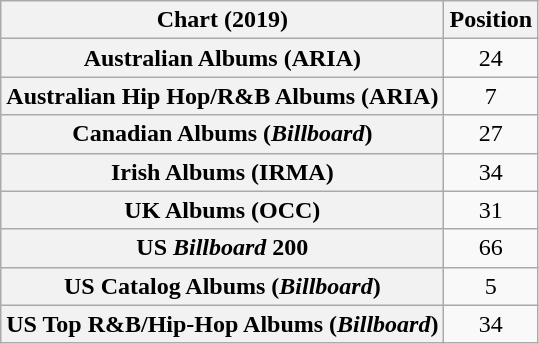<table class="wikitable sortable plainrowheaders" style="text-align:center;">
<tr>
<th scope="col">Chart (2019)</th>
<th scope="col">Position</th>
</tr>
<tr>
<th scope="row">Australian Albums (ARIA)</th>
<td>24</td>
</tr>
<tr>
<th scope="row">Australian Hip Hop/R&B Albums (ARIA)</th>
<td>7</td>
</tr>
<tr>
<th scope="row">Canadian Albums (<em>Billboard</em>)</th>
<td>27</td>
</tr>
<tr>
<th scope="row">Irish Albums (IRMA)</th>
<td>34</td>
</tr>
<tr>
<th scope="row">UK Albums (OCC)</th>
<td>31</td>
</tr>
<tr>
<th scope="row">US <em>Billboard</em> 200</th>
<td>66</td>
</tr>
<tr>
<th scope="row">US Catalog Albums (<em>Billboard</em>)</th>
<td>5</td>
</tr>
<tr>
<th scope="row">US Top R&B/Hip-Hop Albums (<em>Billboard</em>)</th>
<td>34</td>
</tr>
</table>
